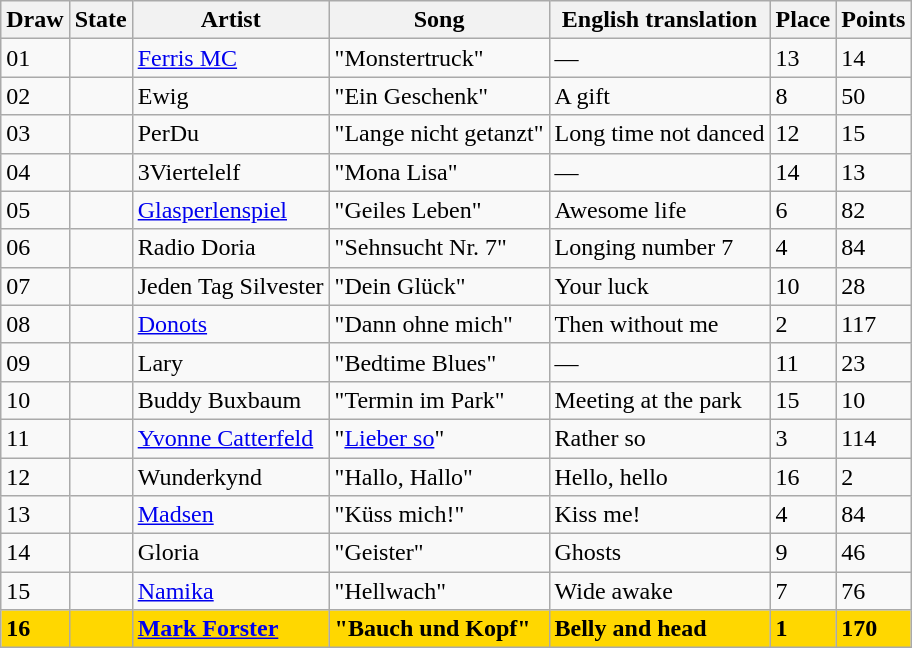<table class="sortable wikitable">
<tr>
<th>Draw</th>
<th>State</th>
<th>Artist</th>
<th>Song</th>
<th>English translation</th>
<th>Place</th>
<th>Points</th>
</tr>
<tr>
<td>01</td>
<td></td>
<td><a href='#'>Ferris MC</a></td>
<td>"Monstertruck"</td>
<td>—</td>
<td>13</td>
<td>14</td>
</tr>
<tr>
<td>02</td>
<td></td>
<td>Ewig</td>
<td>"Ein Geschenk"</td>
<td>A gift</td>
<td>8</td>
<td>50</td>
</tr>
<tr>
<td>03</td>
<td></td>
<td>PerDu</td>
<td>"Lange nicht getanzt"</td>
<td>Long time not danced</td>
<td>12</td>
<td>15</td>
</tr>
<tr>
<td>04</td>
<td></td>
<td>3Viertelelf</td>
<td>"Mona Lisa"</td>
<td>—</td>
<td>14</td>
<td>13</td>
</tr>
<tr>
<td>05</td>
<td></td>
<td><a href='#'>Glasperlenspiel</a></td>
<td>"Geiles Leben"</td>
<td>Awesome life</td>
<td>6</td>
<td>82</td>
</tr>
<tr>
<td>06</td>
<td></td>
<td>Radio Doria</td>
<td>"Sehnsucht Nr. 7"</td>
<td>Longing number 7</td>
<td>4</td>
<td>84</td>
</tr>
<tr>
<td>07</td>
<td></td>
<td>Jeden Tag Silvester</td>
<td>"Dein Glück"</td>
<td>Your luck</td>
<td>10</td>
<td>28</td>
</tr>
<tr>
<td>08</td>
<td></td>
<td><a href='#'>Donots</a></td>
<td>"Dann ohne mich"</td>
<td>Then without me</td>
<td>2</td>
<td>117</td>
</tr>
<tr>
<td>09</td>
<td></td>
<td>Lary</td>
<td>"Bedtime Blues"</td>
<td>—</td>
<td>11</td>
<td>23</td>
</tr>
<tr>
<td>10</td>
<td></td>
<td>Buddy Buxbaum</td>
<td>"Termin im Park"</td>
<td>Meeting at the park</td>
<td>15</td>
<td>10</td>
</tr>
<tr>
<td>11</td>
<td></td>
<td><a href='#'>Yvonne Catterfeld</a></td>
<td>"<a href='#'>Lieber so</a>"</td>
<td>Rather so</td>
<td>3</td>
<td>114</td>
</tr>
<tr>
<td>12</td>
<td></td>
<td>Wunderkynd</td>
<td>"Hallo, Hallo"</td>
<td>Hello, hello</td>
<td>16</td>
<td>2</td>
</tr>
<tr>
<td>13</td>
<td></td>
<td><a href='#'>Madsen</a></td>
<td>"Küss mich!"</td>
<td>Kiss me!</td>
<td>4</td>
<td>84</td>
</tr>
<tr>
<td>14</td>
<td></td>
<td>Gloria</td>
<td>"Geister"</td>
<td>Ghosts</td>
<td>9</td>
<td>46</td>
</tr>
<tr>
<td>15</td>
<td></td>
<td><a href='#'>Namika</a></td>
<td>"Hellwach"</td>
<td>Wide awake</td>
<td>7</td>
<td>76</td>
</tr>
<tr style="font-weight: bold; background: gold;">
<td>16</td>
<td></td>
<td><a href='#'>Mark Forster</a></td>
<td>"Bauch und Kopf"</td>
<td>Belly and head</td>
<td>1</td>
<td>170</td>
</tr>
</table>
